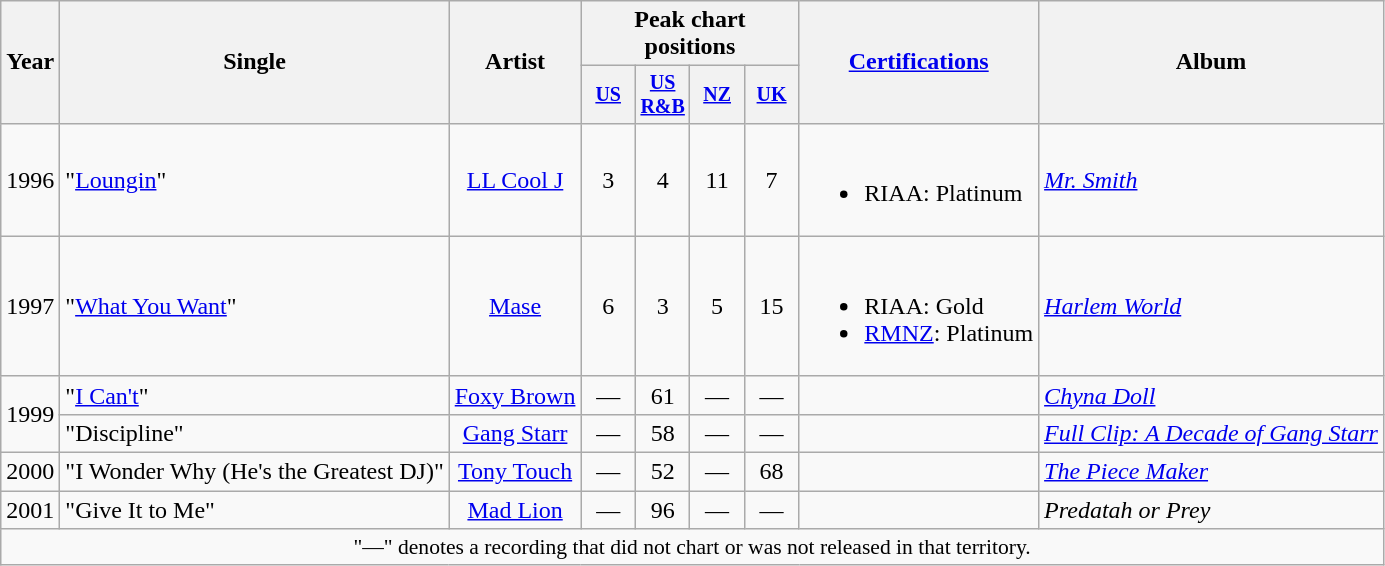<table class="wikitable" style="text-align:center;">
<tr>
<th rowspan="2">Year</th>
<th rowspan="2">Single</th>
<th rowspan="2">Artist</th>
<th colspan="4">Peak chart positions</th>
<th rowspan="2"><a href='#'>Certifications</a></th>
<th rowspan="2">Album</th>
</tr>
<tr style="font-size:smaller;">
<th width="30"><a href='#'>US</a><br></th>
<th width="30"><a href='#'>US<br>R&B</a><br></th>
<th width="30"><a href='#'>NZ</a><br></th>
<th width="30"><a href='#'>UK</a><br></th>
</tr>
<tr>
<td rowspan="1">1996</td>
<td align="left">"<a href='#'>Loungin</a>"</td>
<td><a href='#'>LL Cool J</a></td>
<td>3</td>
<td>4</td>
<td>11</td>
<td>7</td>
<td align="left"><br><ul><li>RIAA: Platinum</li></ul></td>
<td align="left"><em><a href='#'>Mr. Smith</a></em></td>
</tr>
<tr>
<td rowspan="1">1997</td>
<td align="left">"<a href='#'>What You Want</a>"</td>
<td><a href='#'>Mase</a></td>
<td>6</td>
<td>3</td>
<td>5</td>
<td>15</td>
<td align="left"><br><ul><li>RIAA: Gold</li><li><a href='#'>RMNZ</a>: Platinum</li></ul></td>
<td align="left"><em><a href='#'>Harlem World</a></em></td>
</tr>
<tr>
<td rowspan="2">1999</td>
<td align="left">"<a href='#'>I Can't</a>"</td>
<td><a href='#'>Foxy Brown</a></td>
<td>—</td>
<td>61</td>
<td>—</td>
<td>—</td>
<td align="left"></td>
<td align="left"><em><a href='#'>Chyna Doll</a></em></td>
</tr>
<tr>
<td align="left">"Discipline"</td>
<td><a href='#'>Gang Starr</a></td>
<td>—</td>
<td>58</td>
<td>—</td>
<td>—</td>
<td align="left"></td>
<td align="left"><em><a href='#'>Full Clip: A Decade of Gang Starr</a></em></td>
</tr>
<tr>
<td rowspan="1">2000</td>
<td align="left">"I Wonder Why (He's the Greatest DJ)"</td>
<td><a href='#'>Tony Touch</a></td>
<td>—</td>
<td>52</td>
<td>—</td>
<td>68</td>
<td align="left"></td>
<td align="left"><em><a href='#'>The Piece Maker</a></em></td>
</tr>
<tr>
<td rowspan="1">2001</td>
<td align="left">"Give It to Me"</td>
<td><a href='#'>Mad Lion</a></td>
<td>—</td>
<td>96</td>
<td>—</td>
<td>—</td>
<td align="left"></td>
<td align="left"><em>Predatah or Prey </em></td>
</tr>
<tr>
<td colspan="15" style="font-size:90%">"—" denotes a recording that did not chart or was not released in that territory.</td>
</tr>
</table>
